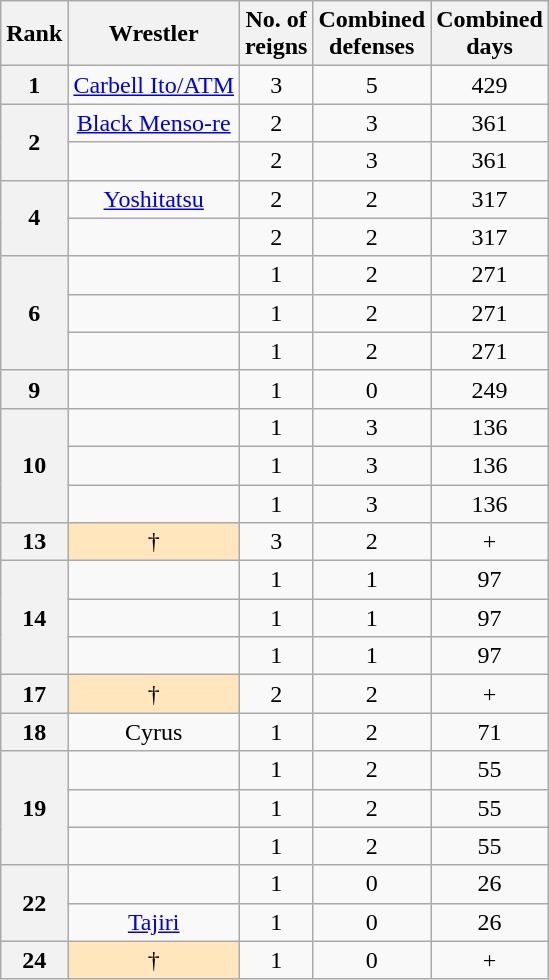<table class="wikitable sortable" style="text-align: center">
<tr>
<th data-sort-type="number">Rank</th>
<th>Wrestler</th>
<th>No. of<br>reigns</th>
<th>Combined<br>defenses</th>
<th>Combined<br>days</th>
</tr>
<tr>
<th>1</th>
<td><a href='#'>Carbell Ito/ATM</a></td>
<td>3</td>
<td>5</td>
<td>429</td>
</tr>
<tr>
<th rowspan=2>2</th>
<td><a href='#'>Black Menso-re</a></td>
<td>2</td>
<td>3</td>
<td>361</td>
</tr>
<tr>
<td></td>
<td>2</td>
<td>3</td>
<td>361</td>
</tr>
<tr>
<th rowspan=2>4</th>
<td><a href='#'>Yoshitatsu</a></td>
<td>2</td>
<td>2</td>
<td>317</td>
</tr>
<tr>
<td></td>
<td>2</td>
<td>2</td>
<td>317</td>
</tr>
<tr>
<th rowspan=3>6</th>
<td></td>
<td>1</td>
<td>2</td>
<td>271</td>
</tr>
<tr>
<td></td>
<td>1</td>
<td>2</td>
<td>271</td>
</tr>
<tr>
<td></td>
<td>1</td>
<td>2</td>
<td>271</td>
</tr>
<tr>
<th>9</th>
<td></td>
<td>1</td>
<td>0</td>
<td>249</td>
</tr>
<tr>
<th rowspan=3>10</th>
<td></td>
<td>1</td>
<td>3</td>
<td>136</td>
</tr>
<tr>
<td></td>
<td>1</td>
<td>3</td>
<td>136</td>
</tr>
<tr>
<td></td>
<td>1</td>
<td>3</td>
<td>136</td>
</tr>
<tr>
<th>13</th>
<td style="background-color:#FFE6BD"> †</td>
<td>3</td>
<td>2</td>
<td>+</td>
</tr>
<tr>
<th rowspan=3>14</th>
<td></td>
<td>1</td>
<td>1</td>
<td>97</td>
</tr>
<tr>
<td></td>
<td>1</td>
<td>1</td>
<td>97</td>
</tr>
<tr>
<td></td>
<td>1</td>
<td>1</td>
<td>97</td>
</tr>
<tr>
<th>17</th>
<td style="background-color:#FFE6BD"> †</td>
<td>2</td>
<td>2</td>
<td>+</td>
</tr>
<tr>
<th>18</th>
<td>Cyrus</td>
<td>1</td>
<td>2</td>
<td>71</td>
</tr>
<tr>
<th rowspan=3>19</th>
<td></td>
<td>1</td>
<td>2</td>
<td>55</td>
</tr>
<tr>
<td></td>
<td>1</td>
<td>2</td>
<td>55</td>
</tr>
<tr>
<td></td>
<td>1</td>
<td>2</td>
<td>55</td>
</tr>
<tr>
<th rowspan=2>22</th>
<td></td>
<td>1</td>
<td>0</td>
<td>26</td>
</tr>
<tr>
<td><a href='#'>Tajiri</a></td>
<td>1</td>
<td>0</td>
<td>26</td>
</tr>
<tr>
<th>24</th>
<td style="background-color:#FFE6BD"> †</td>
<td>1</td>
<td>0</td>
<td>+</td>
</tr>
</table>
